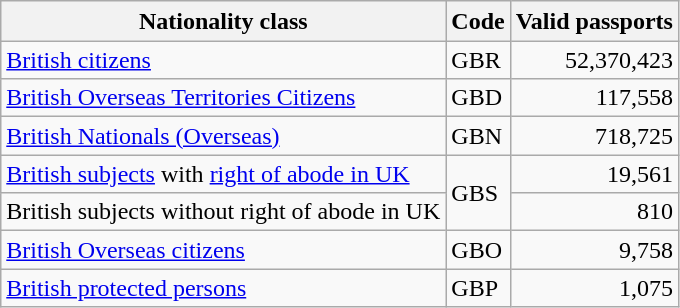<table class="wikitable sortable">
<tr>
<th>Nationality class</th>
<th>Code</th>
<th style=line-height:1.2>Valid passports<br></th>
</tr>
<tr>
<td><a href='#'>British citizens</a></td>
<td>GBR</td>
<td style="text-align: right;">52,370,423</td>
</tr>
<tr>
<td><a href='#'>British Overseas Territories Citizens</a></td>
<td>GBD</td>
<td style="text-align: right;">117,558</td>
</tr>
<tr>
<td><a href='#'>British Nationals (Overseas)</a></td>
<td>GBN</td>
<td style="text-align: right;">718,725</td>
</tr>
<tr>
<td><a href='#'>British subjects</a> with <a href='#'>right of abode in UK</a></td>
<td rowspan=2>GBS</td>
<td style="text-align: right;">19,561</td>
</tr>
<tr>
<td>British subjects without right of abode in UK</td>
<td style="text-align: right;">810</td>
</tr>
<tr>
<td><a href='#'>British Overseas citizens</a></td>
<td>GBO</td>
<td style="text-align: right;">9,758</td>
</tr>
<tr>
<td><a href='#'>British protected persons</a></td>
<td>GBP</td>
<td style="text-align: right;">1,075</td>
</tr>
</table>
